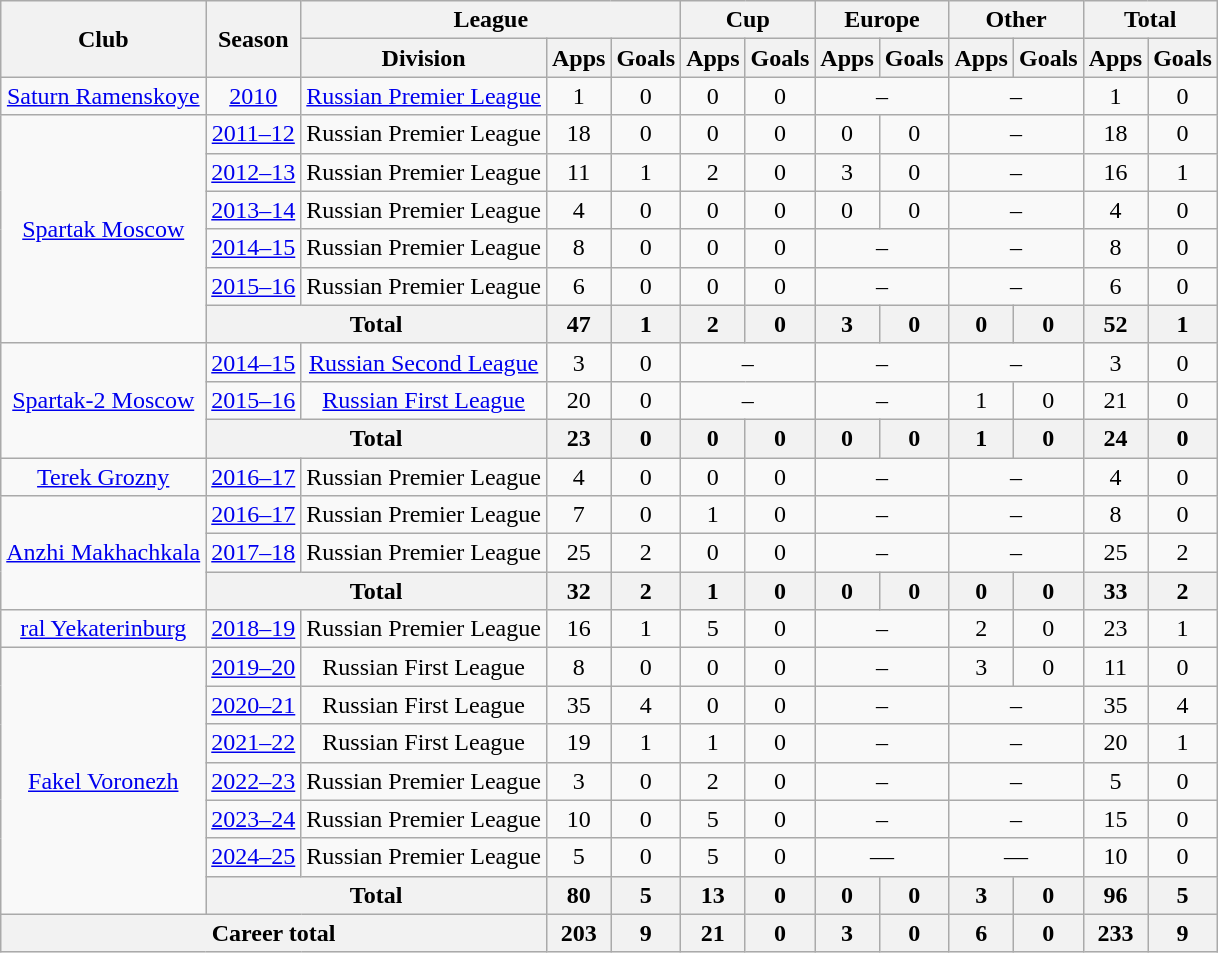<table class="wikitable" style="text-align: center;">
<tr>
<th rowspan="2">Club</th>
<th rowspan="2">Season</th>
<th colspan="3">League</th>
<th colspan="2">Cup</th>
<th colspan="2">Europe</th>
<th colspan="2">Other</th>
<th colspan="2">Total</th>
</tr>
<tr>
<th>Division</th>
<th>Apps</th>
<th>Goals</th>
<th>Apps</th>
<th>Goals</th>
<th>Apps</th>
<th>Goals</th>
<th>Apps</th>
<th>Goals</th>
<th>Apps</th>
<th>Goals</th>
</tr>
<tr>
<td><a href='#'>Saturn Ramenskoye</a></td>
<td><a href='#'>2010</a></td>
<td><a href='#'>Russian Premier League</a></td>
<td>1</td>
<td>0</td>
<td>0</td>
<td>0</td>
<td colspan=2>–</td>
<td colspan=2>–</td>
<td>1</td>
<td>0</td>
</tr>
<tr>
<td rowspan=6><a href='#'>Spartak Moscow</a></td>
<td><a href='#'>2011–12</a></td>
<td>Russian Premier League</td>
<td>18</td>
<td>0</td>
<td>0</td>
<td>0</td>
<td>0</td>
<td>0</td>
<td colspan=2>–</td>
<td>18</td>
<td>0</td>
</tr>
<tr>
<td><a href='#'>2012–13</a></td>
<td>Russian Premier League</td>
<td>11</td>
<td>1</td>
<td>2</td>
<td>0</td>
<td>3</td>
<td>0</td>
<td colspan=2>–</td>
<td>16</td>
<td>1</td>
</tr>
<tr>
<td><a href='#'>2013–14</a></td>
<td>Russian Premier League</td>
<td>4</td>
<td>0</td>
<td>0</td>
<td>0</td>
<td>0</td>
<td>0</td>
<td colspan=2>–</td>
<td>4</td>
<td>0</td>
</tr>
<tr>
<td><a href='#'>2014–15</a></td>
<td>Russian Premier League</td>
<td>8</td>
<td>0</td>
<td>0</td>
<td>0</td>
<td colspan=2>–</td>
<td colspan=2>–</td>
<td>8</td>
<td>0</td>
</tr>
<tr>
<td><a href='#'>2015–16</a></td>
<td>Russian Premier League</td>
<td>6</td>
<td>0</td>
<td>0</td>
<td>0</td>
<td colspan=2>–</td>
<td colspan=2>–</td>
<td>6</td>
<td>0</td>
</tr>
<tr>
<th colspan=2>Total</th>
<th>47</th>
<th>1</th>
<th>2</th>
<th>0</th>
<th>3</th>
<th>0</th>
<th>0</th>
<th>0</th>
<th>52</th>
<th>1</th>
</tr>
<tr>
<td rowspan=3><a href='#'>Spartak-2 Moscow</a></td>
<td><a href='#'>2014–15</a></td>
<td><a href='#'>Russian Second League</a></td>
<td>3</td>
<td>0</td>
<td colspan=2>–</td>
<td colspan=2>–</td>
<td colspan=2>–</td>
<td>3</td>
<td>0</td>
</tr>
<tr>
<td><a href='#'>2015–16</a></td>
<td><a href='#'>Russian First League</a></td>
<td>20</td>
<td>0</td>
<td colspan=2>–</td>
<td colspan=2>–</td>
<td>1</td>
<td>0</td>
<td>21</td>
<td>0</td>
</tr>
<tr>
<th colspan=2>Total</th>
<th>23</th>
<th>0</th>
<th>0</th>
<th>0</th>
<th>0</th>
<th>0</th>
<th>1</th>
<th>0</th>
<th>24</th>
<th>0</th>
</tr>
<tr>
<td><a href='#'>Terek Grozny</a></td>
<td><a href='#'>2016–17</a></td>
<td>Russian Premier League</td>
<td>4</td>
<td>0</td>
<td>0</td>
<td>0</td>
<td colspan=2>–</td>
<td colspan=2>–</td>
<td>4</td>
<td>0</td>
</tr>
<tr>
<td rowspan=3><a href='#'>Anzhi Makhachkala</a></td>
<td><a href='#'>2016–17</a></td>
<td>Russian Premier League</td>
<td>7</td>
<td>0</td>
<td>1</td>
<td>0</td>
<td colspan=2>–</td>
<td colspan=2>–</td>
<td>8</td>
<td>0</td>
</tr>
<tr>
<td><a href='#'>2017–18</a></td>
<td>Russian Premier League</td>
<td>25</td>
<td>2</td>
<td>0</td>
<td>0</td>
<td colspan=2>–</td>
<td colspan=2>–</td>
<td>25</td>
<td>2</td>
</tr>
<tr>
<th colspan=2>Total</th>
<th>32</th>
<th>2</th>
<th>1</th>
<th>0</th>
<th>0</th>
<th>0</th>
<th>0</th>
<th>0</th>
<th>33</th>
<th>2</th>
</tr>
<tr>
<td><a href='#'>ral Yekaterinburg</a></td>
<td><a href='#'>2018–19</a></td>
<td>Russian Premier League</td>
<td>16</td>
<td>1</td>
<td>5</td>
<td>0</td>
<td colspan=2>–</td>
<td>2</td>
<td>0</td>
<td>23</td>
<td>1</td>
</tr>
<tr>
<td rowspan="7"><a href='#'>Fakel Voronezh</a></td>
<td><a href='#'>2019–20</a></td>
<td>Russian First League</td>
<td>8</td>
<td>0</td>
<td>0</td>
<td>0</td>
<td colspan=2>–</td>
<td>3</td>
<td>0</td>
<td>11</td>
<td>0</td>
</tr>
<tr>
<td><a href='#'>2020–21</a></td>
<td>Russian First League</td>
<td>35</td>
<td>4</td>
<td>0</td>
<td>0</td>
<td colspan=2>–</td>
<td colspan=2>–</td>
<td>35</td>
<td>4</td>
</tr>
<tr>
<td><a href='#'>2021–22</a></td>
<td>Russian First League</td>
<td>19</td>
<td>1</td>
<td>1</td>
<td>0</td>
<td colspan=2>–</td>
<td colspan=2>–</td>
<td>20</td>
<td>1</td>
</tr>
<tr>
<td><a href='#'>2022–23</a></td>
<td>Russian Premier League</td>
<td>3</td>
<td>0</td>
<td>2</td>
<td>0</td>
<td colspan=2>–</td>
<td colspan=2>–</td>
<td>5</td>
<td>0</td>
</tr>
<tr>
<td><a href='#'>2023–24</a></td>
<td>Russian Premier League</td>
<td>10</td>
<td>0</td>
<td>5</td>
<td>0</td>
<td colspan=2>–</td>
<td colspan=2>–</td>
<td>15</td>
<td>0</td>
</tr>
<tr>
<td><a href='#'>2024–25</a></td>
<td>Russian Premier League</td>
<td>5</td>
<td>0</td>
<td>5</td>
<td>0</td>
<td colspan="2">—</td>
<td colspan="2">—</td>
<td>10</td>
<td>0</td>
</tr>
<tr>
<th colspan="2">Total</th>
<th>80</th>
<th>5</th>
<th>13</th>
<th>0</th>
<th>0</th>
<th>0</th>
<th>3</th>
<th>0</th>
<th>96</th>
<th>5</th>
</tr>
<tr>
<th colspan="3">Career total</th>
<th>203</th>
<th>9</th>
<th>21</th>
<th>0</th>
<th>3</th>
<th>0</th>
<th>6</th>
<th>0</th>
<th>233</th>
<th>9</th>
</tr>
</table>
